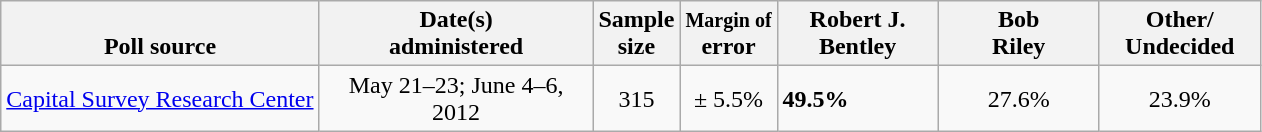<table class="wikitable">
<tr valign= bottom>
<th style="width:205px;">Poll source</th>
<th style="width:175px;">Date(s)<br>administered</th>
<th class=small>Sample<br>size</th>
<th><small>Margin of</small><br>error</th>
<th style="width:100px;">Robert J.<br>Bentley</th>
<th style="width:100px;">Bob<br>Riley</th>
<th style="width:100px;">Other/<br>Undecided</th>
</tr>
<tr>
<td><a href='#'>Capital Survey Research Center</a></td>
<td align=center>May 21–23; June 4–6, 2012</td>
<td align=center>315</td>
<td align=center>± 5.5%</td>
<td><strong>49.5%</strong></td>
<td align=center>27.6%</td>
<td align=center>23.9%</td>
</tr>
</table>
